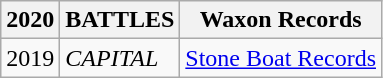<table class="wikitable" border="1">
<tr>
<th><strong>2020</strong></th>
<th><strong>BATTLES</strong></th>
<th><strong>Waxon Records</strong></th>
</tr>
<tr>
<td>2019</td>
<td><em>CAPITAL</em></td>
<td><a href='#'>Stone Boat Records</a></td>
</tr>
</table>
